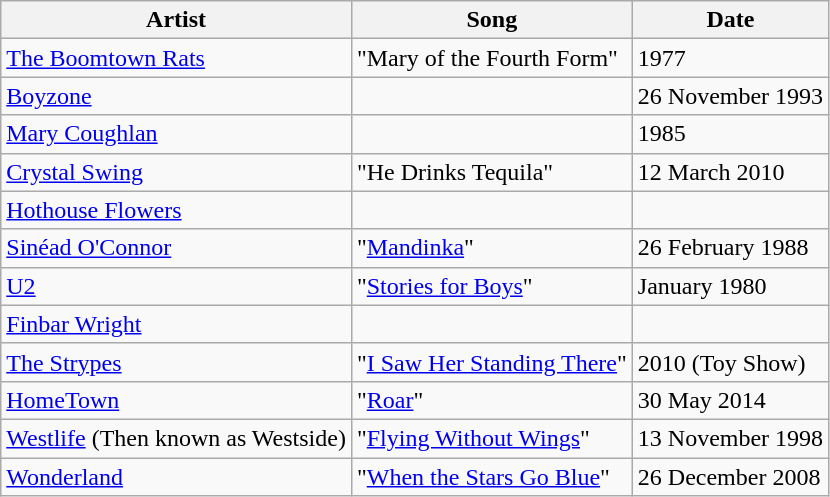<table class="wikitable sortable">
<tr>
<th>Artist</th>
<th>Song</th>
<th>Date</th>
</tr>
<tr>
<td><a href='#'>The Boomtown Rats</a></td>
<td>"Mary of the Fourth Form"</td>
<td>1977</td>
</tr>
<tr>
<td><a href='#'>Boyzone</a></td>
<td></td>
<td>26 November 1993</td>
</tr>
<tr>
<td><a href='#'>Mary Coughlan</a></td>
<td></td>
<td>1985</td>
</tr>
<tr>
<td><a href='#'>Crystal Swing</a></td>
<td>"He Drinks Tequila"</td>
<td>12 March 2010</td>
</tr>
<tr>
<td><a href='#'>Hothouse Flowers</a></td>
<td></td>
<td></td>
</tr>
<tr>
<td><a href='#'>Sinéad O'Connor</a></td>
<td>"<a href='#'>Mandinka</a>"</td>
<td>26 February 1988</td>
</tr>
<tr>
<td><a href='#'>U2</a></td>
<td>"<a href='#'>Stories for Boys</a>"</td>
<td>January 1980</td>
</tr>
<tr>
<td><a href='#'>Finbar Wright</a></td>
<td></td>
<td></td>
</tr>
<tr>
<td><a href='#'>The Strypes</a></td>
<td>"<a href='#'>I Saw Her Standing There</a>"</td>
<td>2010 (Toy Show)</td>
</tr>
<tr>
<td><a href='#'>HomeTown</a></td>
<td>"<a href='#'>Roar</a>"</td>
<td>30 May 2014</td>
</tr>
<tr>
<td><a href='#'>Westlife</a> (Then known as Westside)</td>
<td>"<a href='#'>Flying Without Wings</a>"</td>
<td>13 November 1998</td>
</tr>
<tr>
<td><a href='#'>Wonderland</a></td>
<td>"<a href='#'>When the Stars Go Blue</a>"</td>
<td>26 December 2008</td>
</tr>
</table>
